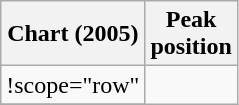<table class="wikitable">
<tr>
<th align="left">Chart (2005)</th>
<th align="left">Peak<br>position</th>
</tr>
<tr>
<td>!scope="row"</td>
</tr>
<tr>
</tr>
</table>
